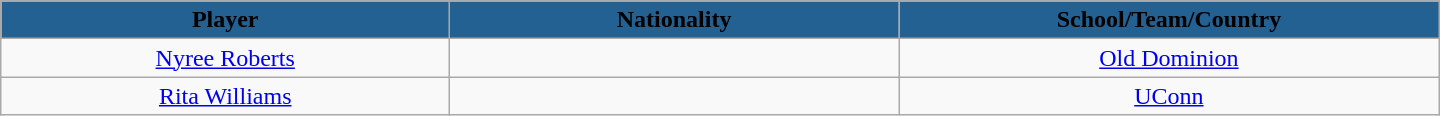<table class="wikitable" style="text-align:center; width:60em">
<tr>
<th style="background: #236192" width="10%"><span>Player</span></th>
<th style="background: #236192" width="10%"><span>Nationality</span></th>
<th style="background: #236192" width="10%"><span>School/Team/Country</span></th>
</tr>
<tr>
<td><a href='#'>Nyree Roberts</a></td>
<td></td>
<td><a href='#'>Old Dominion</a></td>
</tr>
<tr>
<td><a href='#'>Rita Williams</a></td>
<td></td>
<td><a href='#'>UConn</a></td>
</tr>
</table>
